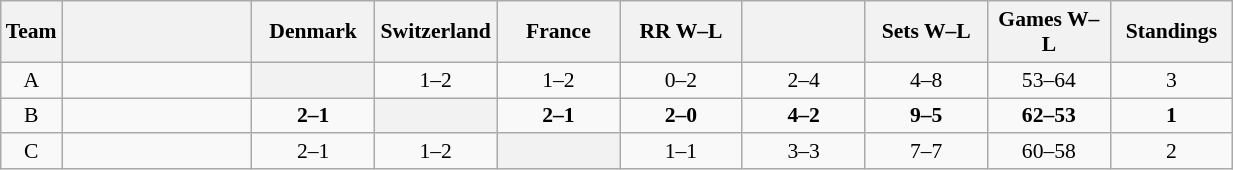<table class="wikitable" style="text-align:center; font-size:90%">
<tr>
<th width=10>Team</th>
<th width=120></th>
<th width=75>Denmark<br></th>
<th width=75>Switzerland<br></th>
<th width=75>France<br></th>
<th width=75>RR W–L</th>
<th width=75></th>
<th width=75>Sets W–L</th>
<th width=75>Games W–L</th>
<th width=75>Standings</th>
</tr>
<tr>
<td>A</td>
<td style="text-align:left;"></td>
<th bgcolor="#ededed"></th>
<td>1–2</td>
<td>1–2</td>
<td>0–2</td>
<td>2–4</td>
<td>4–8</td>
<td>53–64</td>
<td>3</td>
</tr>
<tr>
<td>B</td>
<td style="text-align:left;"><strong></strong></td>
<td><strong>2–1</strong></td>
<th bgcolor="#ededed"></th>
<td><strong>2–1</strong></td>
<td><strong>2–0</strong></td>
<td><strong>4–2</strong></td>
<td><strong>9–5</strong></td>
<td><strong>62–53</strong></td>
<td><strong>1</strong></td>
</tr>
<tr>
<td>C</td>
<td style="text-align:left;"></td>
<td>2–1</td>
<td>1–2</td>
<th bgcolor="#ededed"></th>
<td>1–1</td>
<td>3–3</td>
<td>7–7</td>
<td>60–58</td>
<td>2</td>
</tr>
</table>
